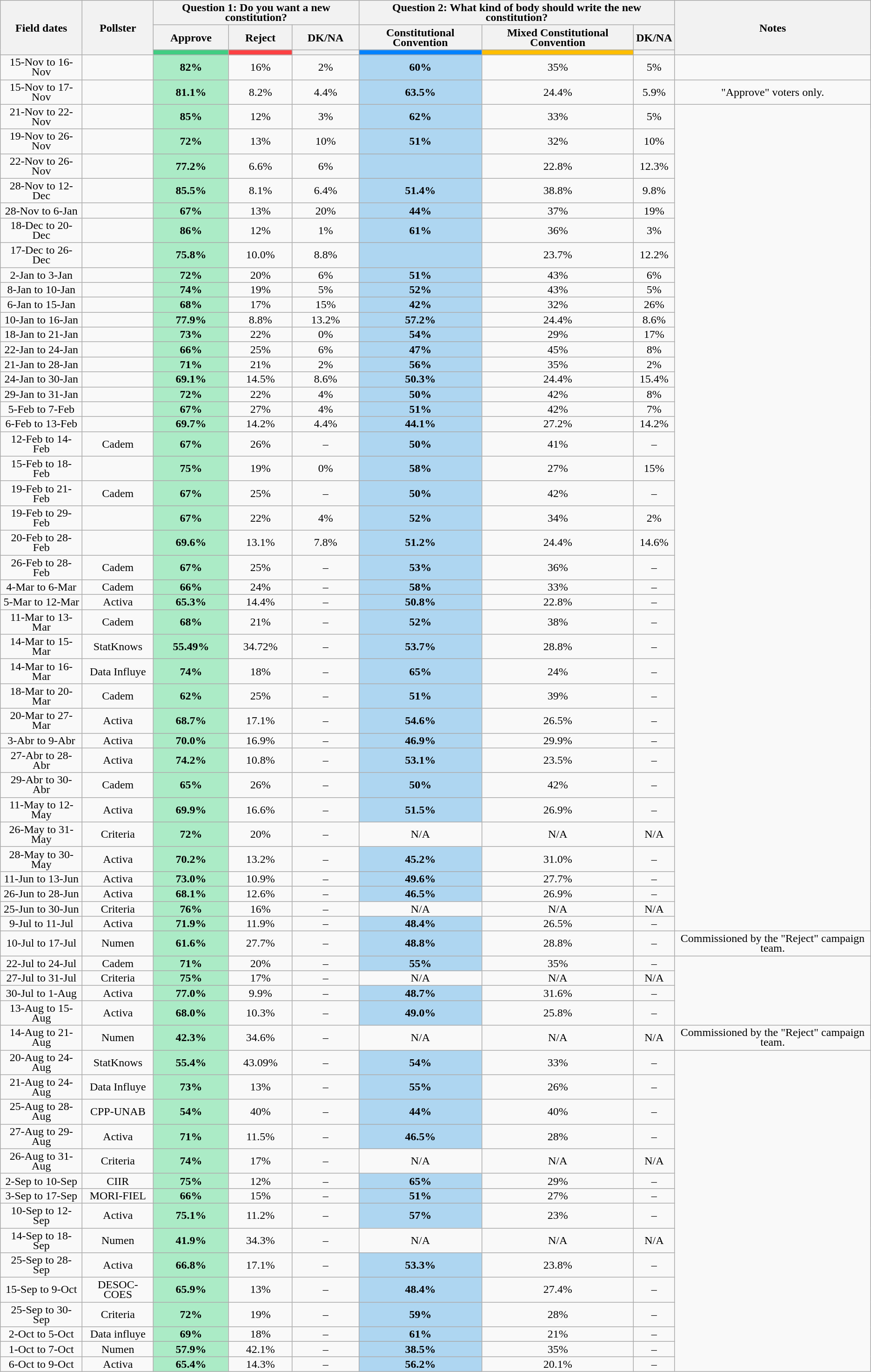<table class=wikitable style="text-align:center; line-height:14px; font-size:90">
<tr>
<th rowspan=3 width=110>Field dates</th>
<th rowspan=3>Pollster</th>
<th colspan=3>Question 1: Do you want a new constitution?</th>
<th colspan=3>Question 2: What kind of body should write the new constitution?</th>
<th rowspan=3>Notes</th>
</tr>
<tr>
<th>Approve</th>
<th>Reject</th>
<th>DK/NA</th>
<th>Constitutional Convention</th>
<th>Mixed Constitutional Convention</th>
<th>DK/NA</th>
</tr>
<tr>
<td bgcolor=#41CD82></td>
<td bgcolor=#FC4143></td>
<th></th>
<td bgcolor=#0082FF></td>
<td bgcolor=#FFBE00></td>
<th></th>
</tr>
<tr>
<td>15-Nov to 16-Nov</td>
<td></td>
<td bgcolor=#ABEBC6><strong>82%</strong></td>
<td>16%</td>
<td>2%</td>
<td bgcolor=#AED6F1><strong>60%</strong></td>
<td>35%</td>
<td>5%</td>
</tr>
<tr>
<td>15-Nov to 17-Nov</td>
<td></td>
<td bgcolor=#ABEBC6><strong>81.1%</strong></td>
<td>8.2%</td>
<td>4.4%</td>
<td bgcolor=#AED6F1><strong>63.5%</strong></td>
<td>24.4%</td>
<td>5.9%</td>
<td>"Approve" voters only.</td>
</tr>
<tr>
<td>21-Nov to 22-Nov</td>
<td></td>
<td bgcolor=#ABEBC6><strong>85%</strong></td>
<td>12%</td>
<td>3%</td>
<td bgcolor=#AED6F1><strong>62%</strong></td>
<td>33%</td>
<td>5%</td>
</tr>
<tr>
<td>19-Nov to 26-Nov</td>
<td></td>
<td bgcolor=#ABEBC6><strong>72%</strong></td>
<td>13%</td>
<td>10%</td>
<td bgcolor=#AED6F1><strong>51%</strong></td>
<td>32%</td>
<td>10%</td>
</tr>
<tr>
<td>22-Nov to 26-Nov</td>
<td></td>
<td bgcolor=#ABEBC6><strong>77.2%</strong></td>
<td>6.6%</td>
<td>6%</td>
<td bgcolor=#AED6F1><strong></strong></td>
<td>22.8%</td>
<td>12.3%</td>
</tr>
<tr>
<td>28-Nov to 12-Dec</td>
<td></td>
<td bgcolor=#ABEBC6><strong>85.5%</strong></td>
<td>8.1%</td>
<td>6.4%</td>
<td bgcolor=#AED6F1><strong>51.4%</strong></td>
<td>38.8%</td>
<td>9.8%</td>
</tr>
<tr>
<td>28-Nov to 6-Jan</td>
<td></td>
<td bgcolor=#ABEBC6><strong>67%</strong></td>
<td>13%</td>
<td>20%</td>
<td bgcolor=#AED6F1><strong>44%</strong></td>
<td>37%</td>
<td>19%</td>
</tr>
<tr>
<td>18-Dec to 20-Dec</td>
<td></td>
<td bgcolor=#ABEBC6><strong>86%</strong></td>
<td>12%</td>
<td>1%</td>
<td bgcolor=#AED6F1><strong>61%</strong></td>
<td>36%</td>
<td>3%</td>
</tr>
<tr>
<td>17-Dec to 26-Dec</td>
<td></td>
<td bgcolor=#ABEBC6><strong>75.8%</strong></td>
<td>10.0%</td>
<td>8.8%</td>
<td bgcolor=#AED6F1><strong></strong></td>
<td>23.7%</td>
<td>12.2%</td>
</tr>
<tr>
<td>2-Jan to 3-Jan</td>
<td></td>
<td bgcolor=#ABEBC6><strong>72%</strong></td>
<td>20%</td>
<td>6%</td>
<td bgcolor=#AED6F1><strong>51%</strong></td>
<td>43%</td>
<td>6%</td>
</tr>
<tr>
<td>8-Jan to 10-Jan</td>
<td></td>
<td bgcolor=#ABEBC6><strong>74%</strong></td>
<td>19%</td>
<td>5%</td>
<td bgcolor=#AED6F1><strong>52%</strong></td>
<td>43%</td>
<td>5%</td>
</tr>
<tr>
<td>6-Jan to 15-Jan</td>
<td></td>
<td bgcolor=#ABEBC6><strong>68%</strong></td>
<td>17%</td>
<td>15%</td>
<td bgcolor=#AED6F1><strong>42%</strong></td>
<td>32%</td>
<td>26%</td>
</tr>
<tr>
<td>10-Jan to 16-Jan</td>
<td></td>
<td bgcolor=#ABEBC6><strong>77.9%</strong></td>
<td>8.8%</td>
<td>13.2%</td>
<td bgcolor=#AED6F1><strong>57.2%</strong></td>
<td>24.4%</td>
<td>8.6%</td>
</tr>
<tr>
<td>18-Jan to 21-Jan</td>
<td></td>
<td bgcolor=#ABEBC6><strong>73%</strong></td>
<td>22%</td>
<td>0%</td>
<td bgcolor=#AED6F1><strong>54%</strong></td>
<td>29%</td>
<td>17%</td>
</tr>
<tr>
<td>22-Jan to 24-Jan</td>
<td></td>
<td bgcolor=#ABEBC6><strong>66%</strong></td>
<td>25%</td>
<td>6%</td>
<td bgcolor=#AED6F1><strong>47%</strong></td>
<td>45%</td>
<td>8%</td>
</tr>
<tr>
<td>21-Jan to 28-Jan</td>
<td></td>
<td bgcolor=#ABEBC6><strong>71%</strong></td>
<td>21%</td>
<td>2%</td>
<td bgcolor=#AED6F1><strong>56%</strong></td>
<td>35%</td>
<td>2%</td>
</tr>
<tr>
<td>24-Jan to 30-Jan</td>
<td></td>
<td bgcolor=#ABEBC6><strong>69.1%</strong></td>
<td>14.5%</td>
<td>8.6%</td>
<td bgcolor=#AED6F1><strong>50.3%</strong></td>
<td>24.4%</td>
<td>15.4%</td>
</tr>
<tr>
<td>29-Jan to 31-Jan</td>
<td></td>
<td bgcolor=#ABEBC6><strong>72%</strong></td>
<td>22%</td>
<td>4%</td>
<td bgcolor=#AED6F1><strong>50%</strong></td>
<td>42%</td>
<td>8%</td>
</tr>
<tr>
<td>5-Feb to 7-Feb</td>
<td></td>
<td bgcolor=#ABEBC6><strong>67%</strong></td>
<td>27%</td>
<td>4%</td>
<td bgcolor=#AED6F1><strong>51%</strong></td>
<td>42%</td>
<td>7%</td>
</tr>
<tr>
<td>6-Feb to 13-Feb</td>
<td></td>
<td bgcolor=#ABEBC6><strong>69.7%</strong></td>
<td>14.2%</td>
<td>4.4%</td>
<td bgcolor=#AED6F1><strong>44.1%</strong></td>
<td>27.2%</td>
<td>14.2%</td>
</tr>
<tr>
<td>12-Feb to 14-Feb</td>
<td>Cadem</td>
<td bgcolor=#ABEBC6><strong>67%</strong></td>
<td>26%</td>
<td>–</td>
<td bgcolor=#AED6F1><strong>50%</strong></td>
<td>41%</td>
<td>–</td>
</tr>
<tr>
<td>15-Feb to 18-Feb</td>
<td></td>
<td bgcolor=#ABEBC6><strong>75%</strong></td>
<td>19%</td>
<td>0%</td>
<td bgcolor=#AED6F1><strong>58%</strong></td>
<td>27%</td>
<td>15%</td>
</tr>
<tr>
<td>19-Feb to 21-Feb</td>
<td>Cadem</td>
<td bgcolor=#ABEBC6><strong>67%</strong></td>
<td>25%</td>
<td>–</td>
<td bgcolor=#AED6F1><strong>50%</strong></td>
<td>42%</td>
<td>–</td>
</tr>
<tr>
<td>19-Feb to 29-Feb</td>
<td></td>
<td bgcolor=#ABEBC6><strong>67%</strong></td>
<td>22%</td>
<td>4%</td>
<td bgcolor=#AED6F1><strong>52%</strong></td>
<td>34%</td>
<td>2%</td>
</tr>
<tr>
<td>20-Feb to 28-Feb</td>
<td></td>
<td bgcolor=#ABEBC6><strong>69.6%</strong></td>
<td>13.1%</td>
<td>7.8%</td>
<td bgcolor=#AED6F1><strong>51.2%</strong></td>
<td>24.4%</td>
<td>14.6%</td>
</tr>
<tr>
<td>26-Feb to 28-Feb</td>
<td>Cadem</td>
<td bgcolor=#ABEBC6><strong>67%</strong></td>
<td>25%</td>
<td>–</td>
<td bgcolor=#AED6F1><strong>53%</strong></td>
<td>36%</td>
<td>–</td>
</tr>
<tr>
<td>4-Mar to 6-Mar</td>
<td>Cadem</td>
<td bgcolor=#ABEBC6><strong>66%</strong></td>
<td>24%</td>
<td>–</td>
<td bgcolor=#AED6F1><strong>58%</strong></td>
<td>33%</td>
<td>–</td>
</tr>
<tr>
<td>5-Mar to 12-Mar</td>
<td>Activa</td>
<td bgcolor=#ABEBC6><strong>65.3%</strong></td>
<td>14.4%</td>
<td>–</td>
<td bgcolor=#AED6F1><strong>50.8%</strong></td>
<td>22.8%</td>
<td>–</td>
</tr>
<tr>
<td>11-Mar to 13-Mar</td>
<td>Cadem</td>
<td bgcolor=#ABEBC6><strong>68%</strong></td>
<td>21%</td>
<td>–</td>
<td bgcolor=#AED6F1><strong>52%</strong></td>
<td>38%</td>
<td>–</td>
</tr>
<tr>
<td>14-Mar to 15-Mar</td>
<td>StatKnows</td>
<td bgcolor=#ABEBC6><strong>55.49%</strong></td>
<td>34.72%</td>
<td>–</td>
<td bgcolor=#AED6F1><strong>53.7%</strong></td>
<td>28.8%</td>
<td>–</td>
</tr>
<tr>
<td>14-Mar to 16-Mar</td>
<td>Data Influye</td>
<td bgcolor=#ABEBC6><strong>74%</strong></td>
<td>18%</td>
<td>–</td>
<td bgcolor=#AED6F1><strong>65%</strong></td>
<td>24%</td>
<td>–</td>
</tr>
<tr>
<td>18-Mar to 20-Mar</td>
<td>Cadem</td>
<td bgcolor=#ABEBC6><strong>62%</strong></td>
<td>25%</td>
<td>–</td>
<td bgcolor=#AED6F1><strong>51%</strong></td>
<td>39%</td>
<td>–</td>
</tr>
<tr>
<td>20-Mar to 27-Mar</td>
<td>Activa</td>
<td bgcolor=#ABEBC6><strong>68.7%</strong></td>
<td>17.1%</td>
<td>–</td>
<td bgcolor=#AED6F1><strong>54.6%</strong></td>
<td>26.5%</td>
<td>–</td>
</tr>
<tr>
<td>3-Abr to 9-Abr</td>
<td>Activa</td>
<td bgcolor=#ABEBC6><strong>70.0%</strong></td>
<td>16.9%</td>
<td>–</td>
<td bgcolor=#AED6F1><strong>46.9%</strong></td>
<td>29.9%</td>
<td>–</td>
</tr>
<tr>
<td>27-Abr to 28-Abr</td>
<td>Activa</td>
<td bgcolor=#ABEBC6><strong>74.2%</strong></td>
<td>10.8%</td>
<td>–</td>
<td bgcolor=#AED6F1><strong>53.1%</strong></td>
<td>23.5%</td>
<td>–</td>
</tr>
<tr>
<td>29-Abr to 30-Abr</td>
<td>Cadem</td>
<td bgcolor=#ABEBC6><strong>65%</strong></td>
<td>26%</td>
<td>–</td>
<td bgcolor=#AED6F1><strong>50%</strong></td>
<td>42%</td>
<td>–</td>
</tr>
<tr>
<td>11-May to 12-May</td>
<td>Activa</td>
<td bgcolor=#ABEBC6><strong>69.9%</strong></td>
<td>16.6%</td>
<td>–</td>
<td bgcolor=#AED6F1><strong>51.5%</strong></td>
<td>26.9%</td>
<td>–</td>
</tr>
<tr>
<td>26-May to 31-May</td>
<td>Criteria</td>
<td bgcolor=#ABEBC6><strong>72%</strong></td>
<td>20%</td>
<td>–</td>
<td>N/A</td>
<td>N/A</td>
<td>N/A</td>
</tr>
<tr>
<td>28-May to 30-May</td>
<td>Activa</td>
<td bgcolor=#ABEBC6><strong>70.2%</strong></td>
<td>13.2%</td>
<td>–</td>
<td bgcolor=#AED6F1><strong>45.2%</strong></td>
<td>31.0%</td>
<td>–</td>
</tr>
<tr>
<td>11-Jun to 13-Jun</td>
<td>Activa</td>
<td bgcolor=#ABEBC6><strong>73.0%</strong></td>
<td>10.9%</td>
<td>–</td>
<td bgcolor=#AED6F1><strong>49.6%</strong></td>
<td>27.7%</td>
<td>–</td>
</tr>
<tr>
<td>26-Jun to 28-Jun</td>
<td>Activa</td>
<td bgcolor=#ABEBC6><strong>68.1%</strong></td>
<td>12.6%</td>
<td>–</td>
<td bgcolor=#AED6F1><strong>46.5%</strong></td>
<td>26.9%</td>
<td>–</td>
</tr>
<tr>
<td>25-Jun to 30-Jun</td>
<td>Criteria</td>
<td bgcolor=#ABEBC6><strong>76%</strong></td>
<td>16%</td>
<td>–</td>
<td>N/A</td>
<td>N/A</td>
<td>N/A</td>
</tr>
<tr>
<td>9-Jul to 11-Jul</td>
<td>Activa</td>
<td bgcolor=#ABEBC6><strong>71.9%</strong></td>
<td>11.9%</td>
<td>–</td>
<td bgcolor=#AED6F1><strong>48.4%</strong></td>
<td>26.5%</td>
<td>–</td>
</tr>
<tr>
<td>10-Jul to 17-Jul</td>
<td>Numen</td>
<td bgcolor=#ABEBC6><strong>61.6%</strong></td>
<td>27.7%</td>
<td>–</td>
<td bgcolor=#AED6F1><strong>48.8%</strong></td>
<td>28.8%</td>
<td>–</td>
<td>Commissioned by the "Reject" campaign team.</td>
</tr>
<tr>
<td>22-Jul to 24-Jul</td>
<td>Cadem</td>
<td bgcolor=#ABEBC6><strong>71%</strong></td>
<td>20%</td>
<td>–</td>
<td bgcolor=#AED6F1><strong>55%</strong></td>
<td>35%</td>
<td>–</td>
</tr>
<tr>
<td>27-Jul to 31-Jul</td>
<td>Criteria</td>
<td bgcolor=#ABEBC6><strong>75%</strong></td>
<td>17%</td>
<td>–</td>
<td>N/A</td>
<td>N/A</td>
<td>N/A</td>
</tr>
<tr>
<td>30-Jul to 1-Aug</td>
<td>Activa</td>
<td bgcolor=#ABEBC6><strong>77.0%</strong></td>
<td>9.9%</td>
<td>–</td>
<td bgcolor=#AED6F1><strong>48.7%</strong></td>
<td>31.6%</td>
<td>–</td>
</tr>
<tr>
<td>13-Aug to 15-Aug</td>
<td>Activa</td>
<td bgcolor=#ABEBC6><strong>68.0%</strong></td>
<td>10.3%</td>
<td>–</td>
<td bgcolor=#AED6F1><strong>49.0%</strong></td>
<td>25.8%</td>
<td>–</td>
</tr>
<tr>
<td>14-Aug to 21-Aug</td>
<td>Numen</td>
<td bgcolor=#ABEBC6><strong>42.3%</strong></td>
<td>34.6%</td>
<td>–</td>
<td>N/A</td>
<td>N/A</td>
<td>N/A</td>
<td>Commissioned by the "Reject" campaign team.</td>
</tr>
<tr>
<td>20-Aug to 24-Aug</td>
<td>StatKnows</td>
<td bgcolor=#ABEBC6><strong>55.4%</strong></td>
<td>43.09%</td>
<td>–</td>
<td bgcolor=#AED6F1><strong>54%</strong></td>
<td>33%</td>
<td>–</td>
</tr>
<tr>
<td>21-Aug to 24-Aug</td>
<td>Data Influye</td>
<td bgcolor=#ABEBC6><strong>73%</strong></td>
<td>13%</td>
<td>–</td>
<td bgcolor=#AED6F1><strong>55%</strong></td>
<td>26%</td>
<td>–</td>
</tr>
<tr>
<td>25-Aug to 28-Aug</td>
<td>CPP-UNAB</td>
<td bgcolor=#ABEBC6><strong>54%</strong></td>
<td>40%</td>
<td>–</td>
<td bgcolor=#AED6F1><strong>44%</strong></td>
<td>40%</td>
<td>–</td>
</tr>
<tr>
<td>27-Aug to 29-Aug</td>
<td>Activa</td>
<td bgcolor=#ABEBC6><strong>71%</strong></td>
<td>11.5%</td>
<td>–</td>
<td bgcolor=#AED6F1><strong>46.5%</strong></td>
<td>28%</td>
<td>–</td>
</tr>
<tr>
<td>26-Aug to 31-Aug</td>
<td>Criteria</td>
<td bgcolor=#ABEBC6><strong>74%</strong></td>
<td>17%</td>
<td>–</td>
<td>N/A</td>
<td>N/A</td>
<td>N/A</td>
</tr>
<tr>
<td>2-Sep to 10-Sep</td>
<td>CIIR</td>
<td bgcolor=#ABEBC6><strong>75%</strong></td>
<td>12%</td>
<td>–</td>
<td bgcolor=#AED6F1><strong>65%</strong></td>
<td>29%</td>
<td>–</td>
</tr>
<tr>
<td>3-Sep to 17-Sep</td>
<td>MORI-FIEL</td>
<td bgcolor=#ABEBC6><strong>66%</strong></td>
<td>15%</td>
<td>–</td>
<td bgcolor=#AED6F1><strong>51%</strong></td>
<td>27%</td>
<td>–</td>
</tr>
<tr>
<td>10-Sep to 12-Sep</td>
<td>Activa</td>
<td bgcolor=#ABEBC6><strong>75.1%</strong></td>
<td>11.2%</td>
<td>–</td>
<td bgcolor=#AED6F1><strong>57%</strong></td>
<td>23%</td>
<td>–</td>
</tr>
<tr>
<td>14-Sep to 18-Sep</td>
<td>Numen</td>
<td bgcolor=#ABEBC6><strong>41.9%</strong></td>
<td>34.3%</td>
<td>–</td>
<td>N/A</td>
<td>N/A</td>
<td>N/A</td>
</tr>
<tr>
<td>25-Sep to 28-Sep</td>
<td>Activa</td>
<td bgcolor=#ABEBC6><strong>66.8%</strong></td>
<td>17.1%</td>
<td>–</td>
<td bgcolor=#AED6F1><strong>53.3%</strong></td>
<td>23.8%</td>
<td>–</td>
</tr>
<tr>
<td>15-Sep to 9-Oct</td>
<td>DESOC-COES</td>
<td bgcolor=#ABEBC6><strong>65.9%</strong></td>
<td>13%</td>
<td>–</td>
<td bgcolor=#AED6F1><strong>48.4%</strong></td>
<td>27.4%</td>
<td>–</td>
</tr>
<tr>
<td>25-Sep to 30-Sep</td>
<td>Criteria</td>
<td bgcolor=#ABEBC6><strong>72%</strong></td>
<td>19%</td>
<td>–</td>
<td bgcolor=#AED6F1><strong>59%</strong></td>
<td>28%</td>
<td>–</td>
</tr>
<tr>
<td>2-Oct to 5-Oct</td>
<td>Data influye</td>
<td bgcolor=#ABEBC6><strong>69%</strong></td>
<td>18%</td>
<td>–</td>
<td bgcolor=#AED6F1><strong>61%</strong></td>
<td>21%</td>
<td>–</td>
</tr>
<tr>
<td>1-Oct to 7-Oct</td>
<td>Numen</td>
<td bgcolor=#ABEBC6><strong>57.9%</strong></td>
<td>42.1%</td>
<td>–</td>
<td bgcolor=#AED6F1><strong>38.5%</strong></td>
<td>35%</td>
<td>–</td>
</tr>
<tr>
<td>6-Oct to 9-Oct</td>
<td>Activa</td>
<td bgcolor=#ABEBC6><strong>65.4%</strong></td>
<td>14.3%</td>
<td>–</td>
<td bgcolor=#AED6F1><strong>56.2%</strong></td>
<td>20.1%</td>
<td>–</td>
</tr>
</table>
